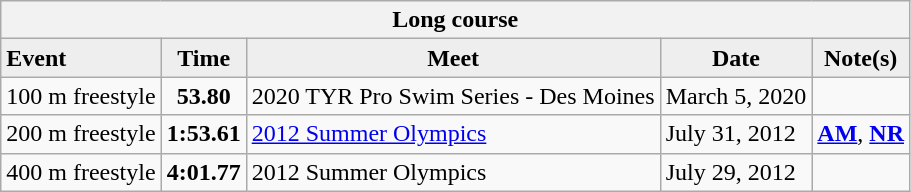<table class="wikitable">
<tr>
<th colspan="5">Long course</th>
</tr>
<tr bgcolor="#eeeeee">
<td><strong>Event</strong></td>
<td align="center"><strong>Time</strong></td>
<td align="center"><strong>Meet</strong></td>
<td align="center"><strong>Date</strong></td>
<td align="center"><strong>Note(s)</strong></td>
</tr>
<tr>
<td>100 m freestyle</td>
<td align="center"><strong>53.80</strong></td>
<td>2020 TYR Pro Swim Series - Des Moines</td>
<td>March 5, 2020</td>
<td></td>
</tr>
<tr>
<td>200 m freestyle</td>
<td align="center"><strong>1:53.61</strong></td>
<td><a href='#'>2012 Summer Olympics</a></td>
<td>July 31, 2012</td>
<td><strong><a href='#'>AM</a></strong>, <strong><a href='#'>NR</a></strong></td>
</tr>
<tr>
<td>400 m freestyle</td>
<td align="center"><strong>4:01.77</strong></td>
<td>2012 Summer Olympics</td>
<td>July 29, 2012</td>
<td></td>
</tr>
</table>
